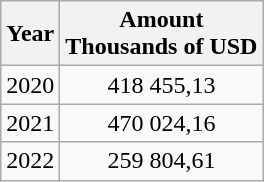<table class="wikitable" style="text-align:center;">
<tr>
<th>Year</th>
<th>Amount<br>Thousands of USD</th>
</tr>
<tr>
<td>2020</td>
<td>418 455,13</td>
</tr>
<tr>
<td>2021</td>
<td>470 024,16 </td>
</tr>
<tr>
<td>2022</td>
<td>259 804,61</td>
</tr>
</table>
